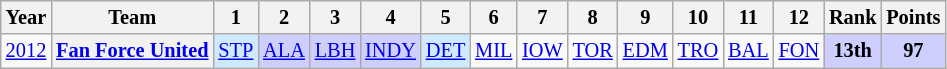<table class="wikitable" style="text-align:center; font-size:85%">
<tr>
<th>Year</th>
<th>Team</th>
<th>1</th>
<th>2</th>
<th>3</th>
<th>4</th>
<th>5</th>
<th>6</th>
<th>7</th>
<th>8</th>
<th>9</th>
<th>10</th>
<th>11</th>
<th>12</th>
<th>Rank</th>
<th>Points</th>
</tr>
<tr>
<td><a href='#'>2012</a></td>
<th nowrap><a href='#'>Fan Force United</a></th>
<td style="background:#CFEAFF;"><a href='#'>STP</a><br></td>
<td style="background:#CFCFFF;"><a href='#'>ALA</a><br></td>
<td style="background:#CFCFFF;"><a href='#'>LBH</a><br></td>
<td style="background:#CFCFFF;"><a href='#'>INDY</a><br></td>
<td style="background:#CFEAFF;"><a href='#'>DET</a><br></td>
<td><a href='#'>MIL</a></td>
<td><a href='#'>IOW</a></td>
<td><a href='#'>TOR</a></td>
<td><a href='#'>EDM</a></td>
<td><a href='#'>TRO</a></td>
<td><a href='#'>BAL</a></td>
<td><a href='#'>FON</a></td>
<td style="background:#CFCFFF;"><strong>13th</strong></td>
<td style="background:#CFCFFF;"><strong>97</strong></td>
</tr>
</table>
